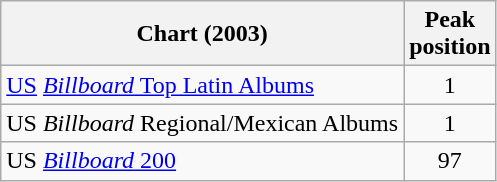<table class="wikitable">
<tr>
<th align="left">Chart (2003)</th>
<th align="left">Peak<br>position</th>
</tr>
<tr>
<td align="left"><a href='#'>US</a> <a href='#'><em>Billboard</em> Top Latin Albums</a></td>
<td align="center">1</td>
</tr>
<tr>
<td align="left">US <em>Billboard</em> Regional/Mexican Albums</td>
<td align="center">1</td>
</tr>
<tr>
<td align="left">US <a href='#'><em>Billboard</em> 200</a></td>
<td align="center">97</td>
</tr>
</table>
